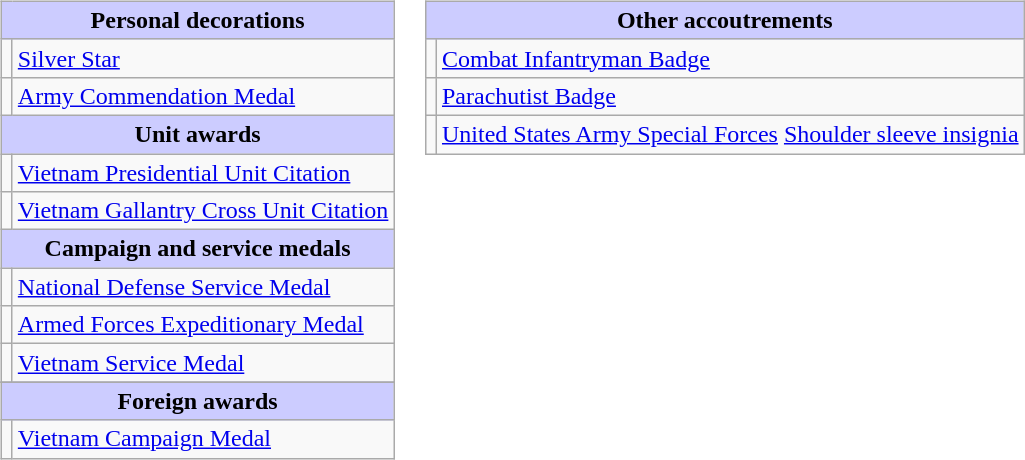<table style="width=100%;">
<tr>
<td valign="top"><br><table class="wikitable">
<tr style="background:#ccf; text-align:center;">
<td colspan=2><strong>Personal decorations</strong></td>
</tr>
<tr>
<td></td>
<td><a href='#'>Silver Star</a></td>
</tr>
<tr>
<td></td>
<td><a href='#'>Army Commendation Medal</a></td>
</tr>
<tr style="background:#ccf; text-align:center;">
<td colspan=2><strong>Unit awards</strong></td>
</tr>
<tr>
<td></td>
<td><a href='#'>Vietnam Presidential Unit Citation</a></td>
</tr>
<tr>
<td></td>
<td><a href='#'>Vietnam Gallantry Cross Unit Citation</a></td>
</tr>
<tr style="background:#ccf; text-align:center;">
<td colspan=2><strong>Campaign and service medals</strong></td>
</tr>
<tr>
<td></td>
<td><a href='#'>National Defense Service Medal</a></td>
</tr>
<tr>
<td></td>
<td><a href='#'>Armed Forces Expeditionary Medal</a></td>
</tr>
<tr>
<td></td>
<td><a href='#'>Vietnam Service Medal</a></td>
</tr>
<tr>
</tr>
<tr style="background:#ccf; text-align:center;">
<td colspan=2><strong>Foreign awards</strong></td>
</tr>
<tr>
<td></td>
<td><a href='#'>Vietnam Campaign Medal</a></td>
</tr>
</table>
</td>
<td valign="top"><br><table class="wikitable">
<tr style="background:#ccf; text-align:center;">
<td colspan=2><strong>Other accoutrements</strong></td>
</tr>
<tr>
<td align=center></td>
<td><a href='#'>Combat Infantryman Badge</a></td>
</tr>
<tr>
<td align=center></td>
<td><a href='#'>Parachutist Badge</a></td>
</tr>
<tr>
<td align=center></td>
<td><a href='#'>United States Army Special Forces</a> <a href='#'>Shoulder sleeve insignia</a></td>
</tr>
</table>
</td>
</tr>
</table>
